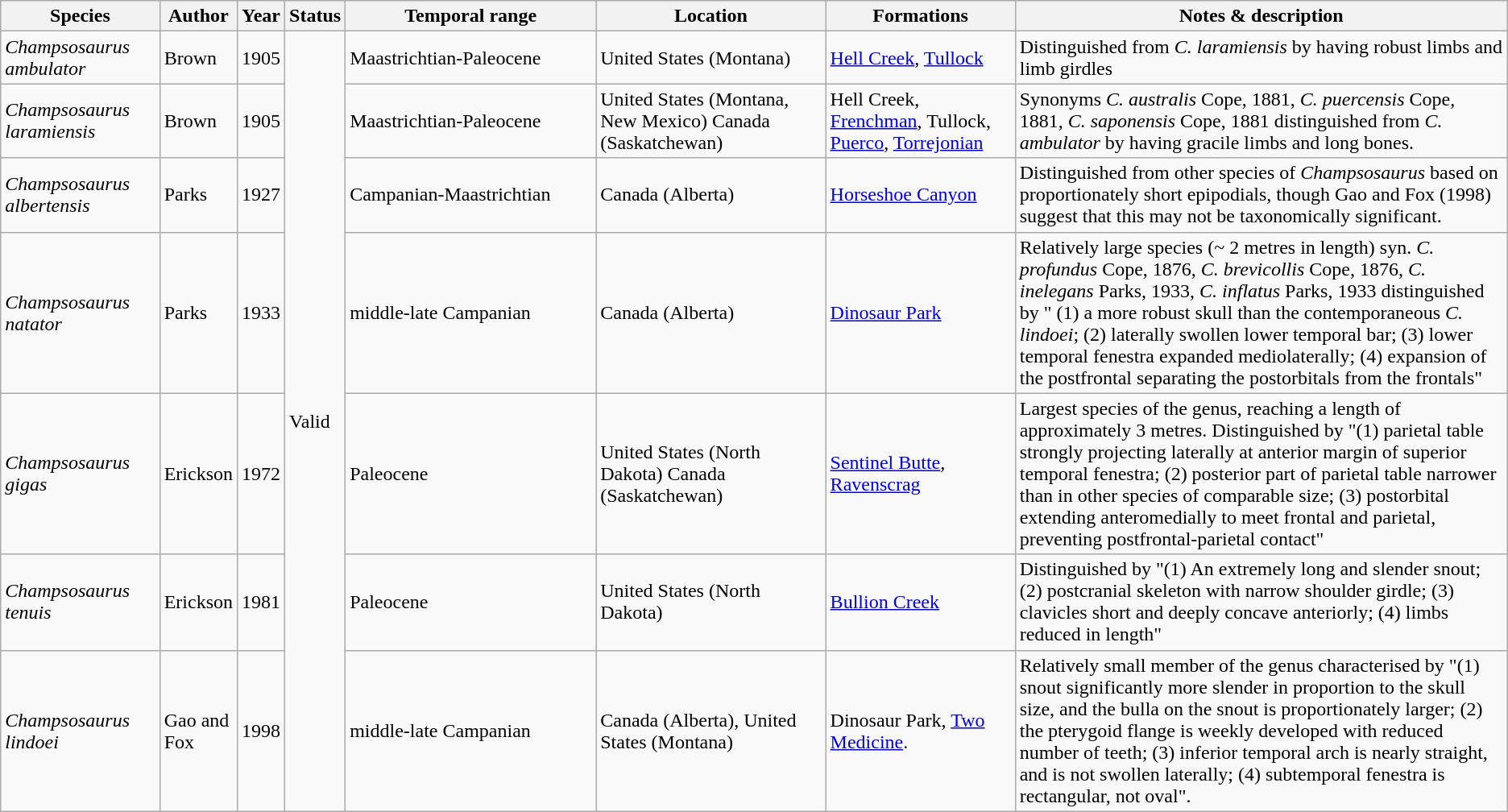<table class="wikitable sortable mw-collapsible mw-uncollapsed">
<tr>
<th>Species</th>
<th width="50">Author</th>
<th>Year</th>
<th>Status</th>
<th width="200">Temporal range</th>
<th>Location</th>
<th>Formations</th>
<th width="400">Notes & description</th>
</tr>
<tr>
<td><em>Champsosaurus ambulator</em></td>
<td>Brown</td>
<td>1905</td>
<td rowspan="7">Valid</td>
<td>Maastrichtian-Paleocene</td>
<td>United States (Montana)</td>
<td><a href='#'>Hell Creek</a>, <a href='#'>Tullock</a></td>
<td>Distinguished from <em>C. laramiensis</em> by having robust limbs and limb girdles</td>
</tr>
<tr>
<td><em>Champsosaurus laramiensis</em></td>
<td>Brown</td>
<td>1905</td>
<td>Maastrichtian-Paleocene</td>
<td>United States (Montana, New Mexico) Canada (Saskatchewan)</td>
<td>Hell Creek, <a href='#'>Frenchman</a>, Tullock, <a href='#'>Puerco</a>, <a href='#'>Torrejonian</a></td>
<td>Synonyms <em>C. australis</em> Cope, 1881, <em>C. puercensis</em> Cope, 1881, <em>C. saponensis</em> Cope, 1881 distinguished from <em>C. ambulator</em> by having gracile limbs and long bones.</td>
</tr>
<tr>
<td><em>Champsosaurus albertensis</em></td>
<td>Parks</td>
<td>1927</td>
<td>Campanian-Maastrichtian</td>
<td>Canada (Alberta)</td>
<td><a href='#'>Horseshoe Canyon</a></td>
<td>Distinguished from other species of <em>Champsosaurus</em> based on  proportionately short epipodials, though Gao and Fox (1998) suggest that this may not be taxonomically significant.</td>
</tr>
<tr>
<td><em>Champsosaurus natator</em></td>
<td>Parks</td>
<td>1933</td>
<td>middle-late Campanian</td>
<td>Canada (Alberta)</td>
<td><a href='#'>Dinosaur Park</a></td>
<td>Relatively large species (~ 2 metres in length)  syn. <em>C. profundus</em> Cope, 1876, <em>C. brevicollis</em> Cope, 1876, <em>C. inelegans</em> Parks, 1933, <em>C. inflatus</em> Parks, 1933 distinguished by " (1) a more robust skull than the contemporaneous <em>C. lindoei</em>; (2) laterally swollen lower temporal bar; (3) lower temporal fenestra expanded mediolaterally; (4) expansion of the postfrontal separating the postorbitals from the frontals"</td>
</tr>
<tr>
<td><em>Champsosaurus gigas</em></td>
<td>Erickson</td>
<td>1972</td>
<td>Paleocene</td>
<td>United States (North Dakota) Canada (Saskatchewan)</td>
<td><a href='#'>Sentinel Butte</a>, <a href='#'>Ravenscrag</a></td>
<td>Largest species of the genus, reaching a length of approximately 3 metres. Distinguished by "(1) parietal table strongly projecting laterally at anterior margin of superior temporal fenestra; (2) posterior part of parietal table narrower than in other species of comparable size; (3) postorbital extending anteromedially to meet frontal and parietal, preventing postfrontal-parietal contact"</td>
</tr>
<tr>
<td><em>Champsosaurus tenuis</em></td>
<td>Erickson</td>
<td>1981</td>
<td>Paleocene</td>
<td>United States (North Dakota)</td>
<td><a href='#'>Bullion Creek</a></td>
<td>Distinguished by "(1) An extremely long and slender snout; (2) postcranial skeleton with narrow shoulder girdle; (3) clavicles short and deeply concave anteriorly; (4) limbs reduced in length"</td>
</tr>
<tr>
<td><em>Champsosaurus lindoei</em></td>
<td>Gao and Fox</td>
<td>1998</td>
<td>middle-late Campanian</td>
<td>Canada (Alberta), United States (Montana)</td>
<td>Dinosaur Park, <a href='#'>Two Medicine</a>.</td>
<td>Relatively small member of the genus characterised by "(1) snout significantly more slender in proportion to the skull size, and the bulla on the snout is proportionately larger; (2) the pterygoid flange is weekly developed with reduced number of teeth; (3) inferior temporal arch is nearly straight, and is not swollen laterally; (4) subtemporal fenestra is rectangular, not oval".</td>
</tr>
</table>
